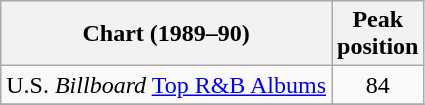<table class="wikitable sortable">
<tr>
<th>Chart (1989–90)</th>
<th>Peak<br>position</th>
</tr>
<tr>
<td>U.S. <em>Billboard</em> <a href='#'>Top R&B Albums</a></td>
<td align="center">84</td>
</tr>
<tr>
</tr>
</table>
